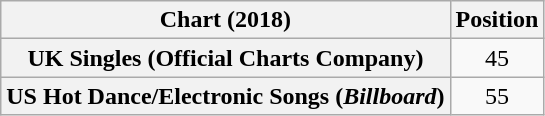<table class="wikitable plainrowheaders" style="text-align:center">
<tr>
<th scope="col">Chart (2018)</th>
<th scope="col">Position</th>
</tr>
<tr>
<th scope="row">UK Singles (Official Charts Company)</th>
<td>45</td>
</tr>
<tr>
<th scope="row">US Hot Dance/Electronic Songs (<em>Billboard</em>)</th>
<td>55</td>
</tr>
</table>
